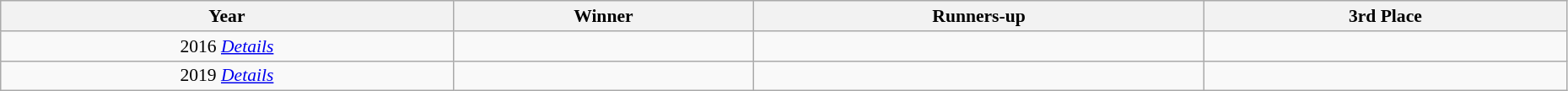<table class="wikitable" style="font-size:90%; width: 98%; text-align: center;">
<tr>
<th>Year</th>
<th>Winner</th>
<th>Runners-up</th>
<th>3rd Place</th>
</tr>
<tr>
<td>2016 <em><a href='#'>Details</a></em></td>
<td></td>
<td></td>
<td></td>
</tr>
<tr>
<td>2019 <em><a href='#'>Details</a></em></td>
<td></td>
<td></td>
<td></td>
</tr>
</table>
